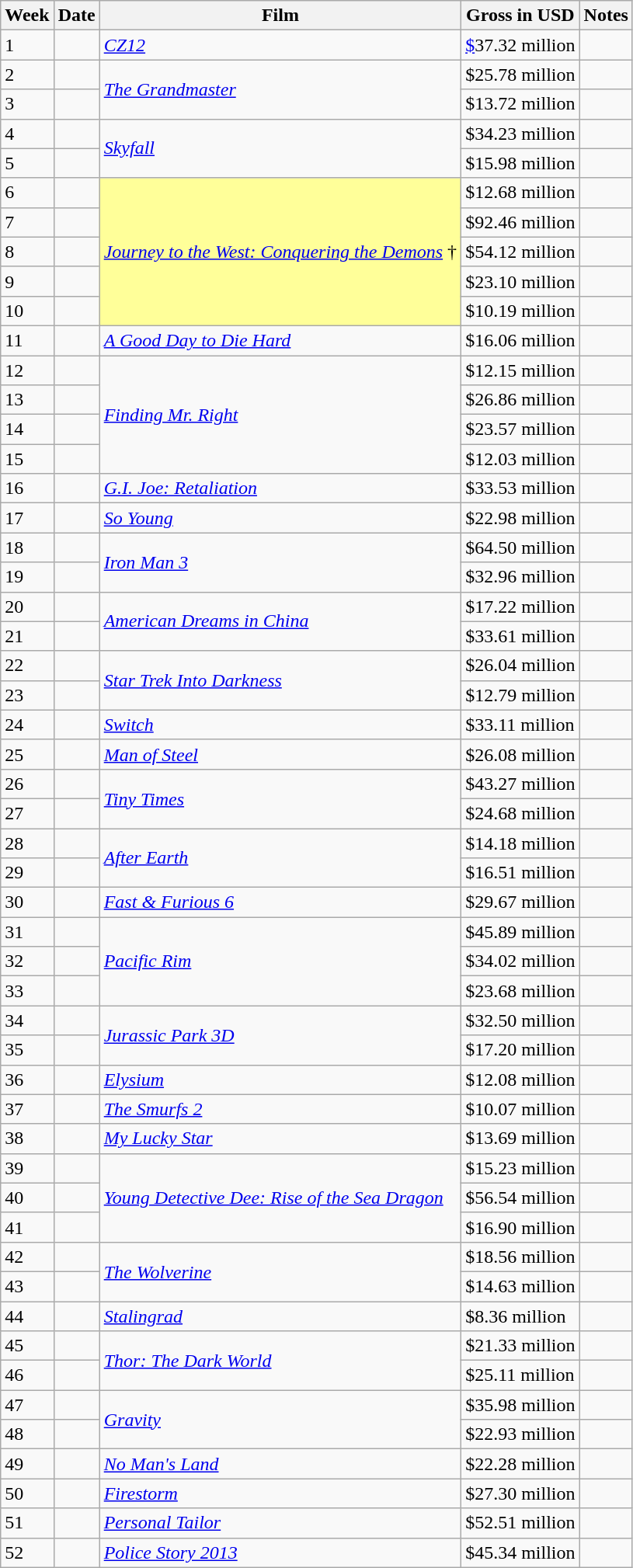<table class="wikitable sortable">
<tr>
<th>Week</th>
<th>Date</th>
<th>Film</th>
<th>Gross in USD</th>
<th>Notes</th>
</tr>
<tr>
<td>1</td>
<td></td>
<td><em><a href='#'>CZ12</a></em></td>
<td><a href='#'>$</a>37.32 million</td>
<td></td>
</tr>
<tr>
<td>2</td>
<td></td>
<td rowspan="2"><em><a href='#'>The Grandmaster</a></em></td>
<td>$25.78 million</td>
<td></td>
</tr>
<tr>
<td>3</td>
<td></td>
<td>$13.72 million</td>
<td></td>
</tr>
<tr>
<td>4</td>
<td></td>
<td rowspan="2"><em><a href='#'>Skyfall</a></em></td>
<td>$34.23 million</td>
<td></td>
</tr>
<tr>
<td>5</td>
<td></td>
<td>$15.98 million</td>
<td></td>
</tr>
<tr>
<td>6</td>
<td></td>
<td rowspan="5" style="background-color:#FFFF99"><em><a href='#'>Journey to the West: Conquering the Demons</a></em> †</td>
<td>$12.68 million</td>
<td></td>
</tr>
<tr>
<td>7</td>
<td></td>
<td>$92.46 million</td>
<td></td>
</tr>
<tr>
<td>8</td>
<td></td>
<td>$54.12 million</td>
<td></td>
</tr>
<tr>
<td>9</td>
<td></td>
<td>$23.10 million</td>
<td></td>
</tr>
<tr>
<td>10</td>
<td></td>
<td>$10.19 million</td>
<td></td>
</tr>
<tr>
<td>11</td>
<td></td>
<td><em><a href='#'>A Good Day to Die Hard</a></em></td>
<td>$16.06 million</td>
<td></td>
</tr>
<tr>
<td>12</td>
<td></td>
<td rowspan="4"><em><a href='#'>Finding Mr. Right</a></em></td>
<td>$12.15 million</td>
<td></td>
</tr>
<tr>
<td>13</td>
<td></td>
<td>$26.86 million</td>
<td></td>
</tr>
<tr>
<td>14</td>
<td></td>
<td>$23.57 million</td>
<td></td>
</tr>
<tr>
<td>15</td>
<td></td>
<td>$12.03 million</td>
<td></td>
</tr>
<tr>
<td>16</td>
<td></td>
<td><em><a href='#'>G.I. Joe: Retaliation</a></em></td>
<td>$33.53 million</td>
<td></td>
</tr>
<tr>
<td>17</td>
<td></td>
<td><em><a href='#'>So Young</a></em></td>
<td>$22.98 million</td>
<td></td>
</tr>
<tr>
<td>18</td>
<td></td>
<td rowspan="2"><em><a href='#'>Iron Man 3</a></em></td>
<td>$64.50 million</td>
<td></td>
</tr>
<tr>
<td>19</td>
<td></td>
<td>$32.96 million</td>
<td></td>
</tr>
<tr>
<td>20</td>
<td></td>
<td rowspan="2"><em><a href='#'>American Dreams in China</a></em></td>
<td>$17.22 million</td>
<td></td>
</tr>
<tr>
<td>21</td>
<td></td>
<td>$33.61 million</td>
<td></td>
</tr>
<tr>
<td>22</td>
<td></td>
<td rowspan="2"><em><a href='#'>Star Trek Into Darkness</a></em></td>
<td>$26.04 million</td>
<td></td>
</tr>
<tr>
<td>23</td>
<td></td>
<td>$12.79 million</td>
<td></td>
</tr>
<tr>
<td>24</td>
<td></td>
<td><em><a href='#'>Switch</a></em></td>
<td>$33.11 million</td>
<td></td>
</tr>
<tr>
<td>25</td>
<td></td>
<td><em><a href='#'>Man of Steel</a></em></td>
<td>$26.08 million</td>
<td></td>
</tr>
<tr>
<td>26</td>
<td></td>
<td rowspan="2"><em><a href='#'>Tiny Times</a></em></td>
<td>$43.27 million</td>
<td></td>
</tr>
<tr>
<td>27</td>
<td></td>
<td>$24.68 million</td>
<td></td>
</tr>
<tr>
<td>28</td>
<td></td>
<td rowspan="2"><em><a href='#'>After Earth</a></em></td>
<td>$14.18 million</td>
<td></td>
</tr>
<tr>
<td>29</td>
<td></td>
<td>$16.51 million</td>
<td></td>
</tr>
<tr>
<td>30</td>
<td></td>
<td><em><a href='#'>Fast & Furious 6</a></em></td>
<td>$29.67 million</td>
<td></td>
</tr>
<tr>
<td>31</td>
<td></td>
<td rowspan="3"><em><a href='#'>Pacific Rim</a></em></td>
<td>$45.89 million</td>
<td></td>
</tr>
<tr>
<td>32</td>
<td></td>
<td>$34.02 million</td>
<td></td>
</tr>
<tr>
<td>33</td>
<td></td>
<td>$23.68 million</td>
<td></td>
</tr>
<tr>
<td>34</td>
<td></td>
<td rowspan="2"><em><a href='#'>Jurassic Park 3D</a></em></td>
<td>$32.50 million</td>
<td></td>
</tr>
<tr>
<td>35</td>
<td></td>
<td>$17.20 million</td>
<td></td>
</tr>
<tr>
<td>36</td>
<td></td>
<td><em><a href='#'>Elysium</a></em></td>
<td>$12.08 million</td>
<td></td>
</tr>
<tr>
<td>37</td>
<td></td>
<td><em><a href='#'>The Smurfs 2</a></em></td>
<td>$10.07 million</td>
<td></td>
</tr>
<tr>
<td>38</td>
<td></td>
<td><em><a href='#'>My Lucky Star</a></em></td>
<td>$13.69 million</td>
<td></td>
</tr>
<tr>
<td>39</td>
<td></td>
<td rowspan="3"><em><a href='#'>Young Detective Dee: Rise of the Sea Dragon</a></em></td>
<td>$15.23 million</td>
<td></td>
</tr>
<tr>
<td>40</td>
<td></td>
<td>$56.54 million</td>
<td></td>
</tr>
<tr>
<td>41</td>
<td></td>
<td>$16.90 million</td>
<td></td>
</tr>
<tr>
<td>42</td>
<td></td>
<td rowspan="2"><em><a href='#'>The Wolverine</a></em></td>
<td>$18.56 million</td>
<td></td>
</tr>
<tr>
<td>43</td>
<td></td>
<td>$14.63 million</td>
<td></td>
</tr>
<tr>
<td>44</td>
<td></td>
<td><em><a href='#'>Stalingrad</a></em></td>
<td>$8.36 million</td>
<td></td>
</tr>
<tr>
<td>45</td>
<td></td>
<td rowspan="2"><em><a href='#'>Thor: The Dark World</a></em></td>
<td>$21.33 million</td>
<td></td>
</tr>
<tr>
<td>46</td>
<td></td>
<td>$25.11 million</td>
<td></td>
</tr>
<tr>
<td>47</td>
<td></td>
<td rowspan="2"><em><a href='#'>Gravity</a></em></td>
<td>$35.98 million</td>
<td></td>
</tr>
<tr>
<td>48</td>
<td></td>
<td>$22.93 million</td>
<td></td>
</tr>
<tr>
<td>49</td>
<td></td>
<td><em><a href='#'>No Man's Land</a></em></td>
<td>$22.28 million</td>
<td></td>
</tr>
<tr>
<td>50</td>
<td></td>
<td><em><a href='#'>Firestorm</a></em></td>
<td>$27.30 million</td>
<td></td>
</tr>
<tr>
<td>51</td>
<td></td>
<td><em><a href='#'>Personal Tailor</a></em></td>
<td>$52.51 million</td>
<td></td>
</tr>
<tr>
<td>52</td>
<td></td>
<td><em><a href='#'>Police Story 2013</a></em></td>
<td>$45.34 million</td>
<td></td>
</tr>
</table>
